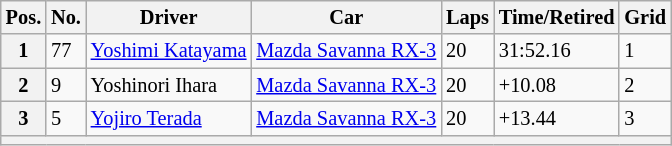<table class="wikitable" style="font-size: 85%">
<tr>
<th>Pos.</th>
<th>No.</th>
<th>Driver</th>
<th>Car</th>
<th>Laps</th>
<th>Time/Retired</th>
<th>Grid</th>
</tr>
<tr>
<th>1</th>
<td>77</td>
<td> <a href='#'>Yoshimi Katayama</a></td>
<td><a href='#'>Mazda Savanna RX-3</a></td>
<td>20</td>
<td>31:52.16</td>
<td>1</td>
</tr>
<tr>
<th>2</th>
<td>9</td>
<td> Yoshinori Ihara</td>
<td><a href='#'>Mazda Savanna RX-3</a></td>
<td>20</td>
<td>+10.08</td>
<td>2</td>
</tr>
<tr>
<th>3</th>
<td>5</td>
<td> <a href='#'>Yojiro Terada</a></td>
<td><a href='#'>Mazda Savanna RX-3</a></td>
<td>20</td>
<td>+13.44</td>
<td>3</td>
</tr>
<tr>
<th colspan="7"></th>
</tr>
</table>
